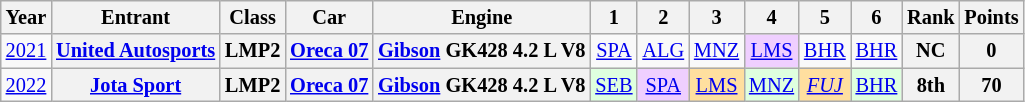<table class="wikitable" style="text-align:center; font-size:85%">
<tr>
<th>Year</th>
<th>Entrant</th>
<th>Class</th>
<th>Car</th>
<th>Engine</th>
<th>1</th>
<th>2</th>
<th>3</th>
<th>4</th>
<th>5</th>
<th>6</th>
<th>Rank</th>
<th>Points</th>
</tr>
<tr>
<td><a href='#'>2021</a></td>
<th nowrap><a href='#'>United Autosports</a></th>
<th>LMP2</th>
<th nowrap><a href='#'>Oreca 07</a></th>
<th nowrap><a href='#'>Gibson</a> GK428 4.2 L V8</th>
<td><a href='#'>SPA</a></td>
<td><a href='#'>ALG</a></td>
<td><a href='#'>MNZ</a></td>
<td style="background:#EFCFFF;"><a href='#'>LMS</a><br></td>
<td><a href='#'>BHR</a></td>
<td><a href='#'>BHR</a></td>
<th>NC</th>
<th>0</th>
</tr>
<tr>
<td><a href='#'>2022</a></td>
<th nowrap><a href='#'>Jota Sport</a></th>
<th>LMP2</th>
<th nowrap><a href='#'>Oreca 07</a></th>
<th nowrap><a href='#'>Gibson</a> GK428 4.2 L V8</th>
<td style="background:#DFFFDF;"><a href='#'>SEB</a><br></td>
<td style="background:#EFCFFF;"><a href='#'>SPA</a><br></td>
<td style="background:#FFDF9F;"><a href='#'>LMS</a><br></td>
<td style="background:#DFFFDF;"><a href='#'>MNZ</a><br></td>
<td style="background:#FFDF9F;"><em><a href='#'>FUJ</a></em><br></td>
<td style="background:#DFFFDF;"><a href='#'>BHR</a><br></td>
<th>8th</th>
<th>70</th>
</tr>
</table>
